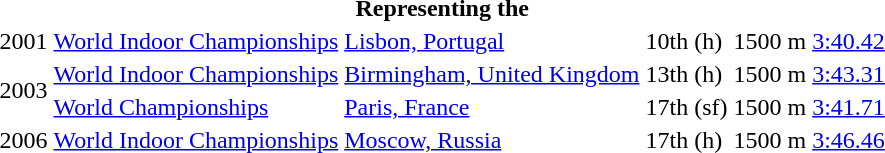<table>
<tr>
<th colspan="6">Representing the </th>
</tr>
<tr>
<td>2001</td>
<td><a href='#'>World Indoor Championships</a></td>
<td><a href='#'>Lisbon, Portugal</a></td>
<td>10th (h)</td>
<td>1500 m</td>
<td><a href='#'>3:40.42</a></td>
</tr>
<tr>
<td rowspan=2>2003</td>
<td><a href='#'>World Indoor Championships</a></td>
<td><a href='#'>Birmingham, United Kingdom</a></td>
<td>13th (h)</td>
<td>1500 m</td>
<td><a href='#'>3:43.31</a></td>
</tr>
<tr>
<td><a href='#'>World Championships</a></td>
<td><a href='#'>Paris, France</a></td>
<td>17th (sf)</td>
<td>1500 m</td>
<td><a href='#'>3:41.71</a></td>
</tr>
<tr>
<td>2006</td>
<td><a href='#'>World Indoor Championships</a></td>
<td><a href='#'>Moscow, Russia</a></td>
<td>17th (h)</td>
<td>1500 m</td>
<td><a href='#'>3:46.46</a></td>
</tr>
</table>
